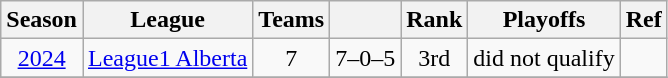<table class="wikitable" style="text-align: center;">
<tr>
<th>Season</th>
<th>League</th>
<th>Teams</th>
<th></th>
<th>Rank</th>
<th>Playoffs</th>
<th>Ref</th>
</tr>
<tr>
<td><a href='#'>2024</a></td>
<td rowspan="1"><a href='#'>League1 Alberta</a></td>
<td>7</td>
<td>7–0–5</td>
<td>3rd</td>
<td>did not qualify</td>
<td></td>
</tr>
<tr>
</tr>
</table>
